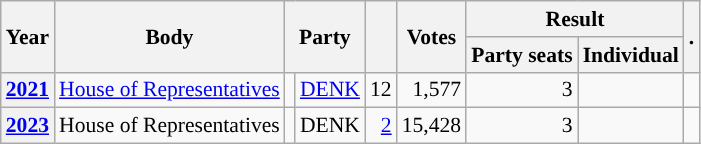<table class="wikitable plainrowheaders sortable" border=2 cellpadding=4 cellspacing=0 style="border: 1px #aaa solid; font-size: 90%; text-align:center;">
<tr>
<th scope="col" rowspan=2>Year</th>
<th scope="col" rowspan=2>Body</th>
<th scope="col" colspan=2 rowspan=2>Party</th>
<th scope="col" rowspan=2></th>
<th scope="col" rowspan=2>Votes</th>
<th scope="colgroup" colspan=2>Result</th>
<th scope="col" rowspan=2 class="unsortable">.</th>
</tr>
<tr>
<th scope="col">Party seats</th>
<th scope="col">Individual</th>
</tr>
<tr>
<th scope="row"><a href='#'>2021</a></th>
<td><a href='#'>House of Representatives</a></td>
<td style="background-color:"></td>
<td><a href='#'>DENK</a></td>
<td style=text-align:right>12</td>
<td style=text-align:right>1,577</td>
<td style=text-align:right>3</td>
<td></td>
<td></td>
</tr>
<tr>
<th scope="row"><a href='#'>2023</a></th>
<td>House of Representatives</td>
<td style="background-color:"></td>
<td>DENK</td>
<td style=text-align:right><a href='#'>2</a></td>
<td style=text-align:right>15,428</td>
<td style=text-align:right>3</td>
<td></td>
<td></td>
</tr>
</table>
